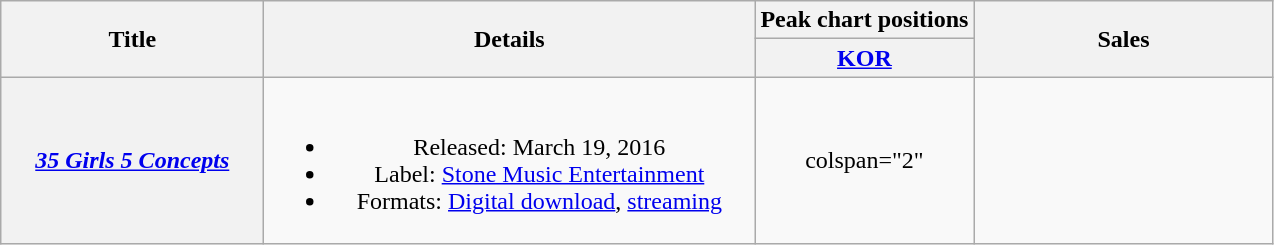<table class="wikitable plainrowheaders" style="text-align:center">
<tr>
<th scope="col" style="width:10.5em" rowspan="2">Title</th>
<th scope="col" style="width:20em" rowspan="2">Details</th>
<th scope="col">Peak chart positions</th>
<th scope="col" style="width:12em" rowspan="2">Sales</th>
</tr>
<tr>
<th><a href='#'>KOR</a></th>
</tr>
<tr>
<th scope="row"><em><a href='#'>35 Girls 5 Concepts</a></em></th>
<td><br><ul><li>Released: March 19, 2016</li><li>Label: <a href='#'>Stone Music Entertainment</a></li><li>Formats: <a href='#'>Digital download</a>, <a href='#'>streaming</a></li></ul></td>
<td>colspan="2" </td>
</tr>
</table>
